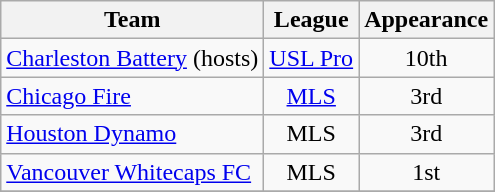<table class="wikitable sortable" style="text-align:center">
<tr>
<th>Team</th>
<th>League</th>
<th>Appearance</th>
</tr>
<tr>
<td style="text-align:left;"> <a href='#'>Charleston Battery</a> (hosts)</td>
<td><a href='#'>USL Pro</a></td>
<td>10th</td>
</tr>
<tr>
<td style="text-align:left;"> <a href='#'>Chicago Fire</a></td>
<td><a href='#'>MLS</a></td>
<td>3rd</td>
</tr>
<tr>
<td style="text-align:left;"> <a href='#'>Houston Dynamo</a></td>
<td>MLS</td>
<td>3rd</td>
</tr>
<tr>
<td style="text-align:left;"> <a href='#'>Vancouver Whitecaps FC</a></td>
<td>MLS</td>
<td>1st</td>
</tr>
<tr>
</tr>
</table>
